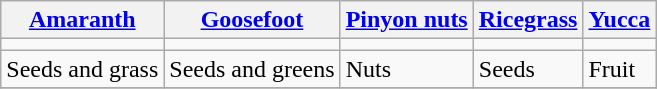<table class="wikitable">
<tr>
<th scope="col"><a href='#'>Amaranth</a></th>
<th scope="col"><a href='#'>Goosefoot</a></th>
<th scope="col"><a href='#'>Pinyon nuts</a></th>
<th scope="col"><a href='#'>Ricegrass</a></th>
<th scope="col"><a href='#'>Yucca</a></th>
</tr>
<tr valign="top">
<td></td>
<td></td>
<td></td>
<td></td>
<td></td>
</tr>
<tr valign="top">
<td>Seeds and grass</td>
<td>Seeds and greens</td>
<td>Nuts</td>
<td>Seeds</td>
<td>Fruit</td>
</tr>
<tr>
</tr>
</table>
